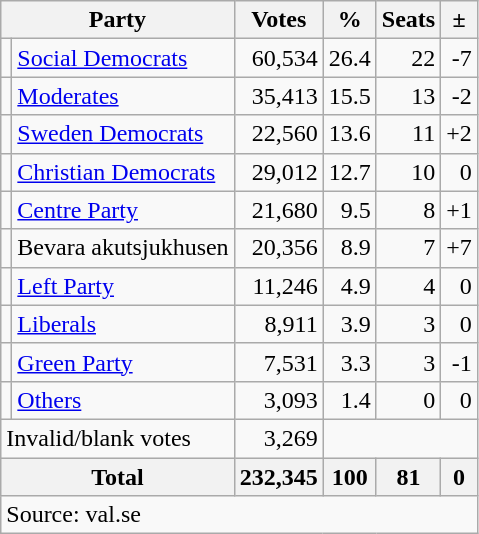<table class=wikitable style=text-align:right>
<tr>
<th colspan=2>Party</th>
<th>Votes</th>
<th>%</th>
<th>Seats</th>
<th>±</th>
</tr>
<tr>
<td bgcolor=></td>
<td align=left><a href='#'>Social Democrats</a></td>
<td>60,534</td>
<td>26.4</td>
<td>22</td>
<td>-7</td>
</tr>
<tr>
<td bgcolor=></td>
<td align=left><a href='#'>Moderates</a></td>
<td>35,413</td>
<td>15.5</td>
<td>13</td>
<td>-2</td>
</tr>
<tr>
<td bgcolor=></td>
<td align=left><a href='#'>Sweden Democrats</a></td>
<td>22,560</td>
<td>13.6</td>
<td>11</td>
<td>+2</td>
</tr>
<tr>
<td bgcolor=></td>
<td align=left><a href='#'>Christian Democrats</a></td>
<td>29,012</td>
<td>12.7</td>
<td>10</td>
<td>0</td>
</tr>
<tr>
<td bgcolor=></td>
<td align=left><a href='#'>Centre Party</a></td>
<td>21,680</td>
<td>9.5</td>
<td>8</td>
<td>+1</td>
</tr>
<tr>
<td></td>
<td align=left>Bevara akutsjukhusen</td>
<td>20,356</td>
<td>8.9</td>
<td>7</td>
<td>+7</td>
</tr>
<tr>
<td bgcolor=></td>
<td align=left><a href='#'>Left Party</a></td>
<td>11,246</td>
<td>4.9</td>
<td>4</td>
<td>0</td>
</tr>
<tr>
<td bgcolor=></td>
<td align=left><a href='#'>Liberals</a></td>
<td>8,911</td>
<td>3.9</td>
<td>3</td>
<td>0</td>
</tr>
<tr>
<td bgcolor=></td>
<td align=left><a href='#'>Green Party</a></td>
<td>7,531</td>
<td>3.3</td>
<td>3</td>
<td>-1</td>
</tr>
<tr>
<td></td>
<td align=left><a href='#'>Others</a></td>
<td>3,093</td>
<td>1.4</td>
<td>0</td>
<td>0</td>
</tr>
<tr>
<td align=left colspan=2>Invalid/blank votes</td>
<td>3,269</td>
<td colspan=3></td>
</tr>
<tr>
<th align=left colspan=2>Total</th>
<th>232,345</th>
<th>100</th>
<th>81</th>
<th>0</th>
</tr>
<tr>
<td align=left colspan=6>Source: val.se </td>
</tr>
</table>
